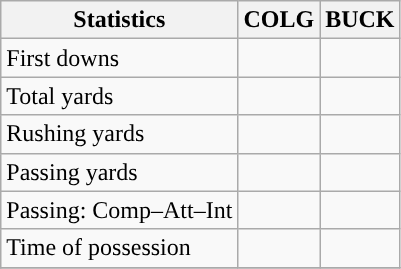<table class="wikitable" style="float: left;">
<tr>
<th>Statistics</th>
<th>COLG</th>
<th>BUCK</th>
</tr>
<tr>
<td>First downs</td>
<td></td>
<td></td>
</tr>
<tr>
<td>Total yards</td>
<td></td>
<td></td>
</tr>
<tr>
<td>Rushing yards</td>
<td></td>
<td></td>
</tr>
<tr>
<td>Passing yards</td>
<td></td>
<td></td>
</tr>
<tr>
<td>Passing: Comp–Att–Int</td>
<td></td>
<td></td>
</tr>
<tr>
<td>Time of possession</td>
<td></td>
<td></td>
</tr>
<tr>
</tr>
</table>
